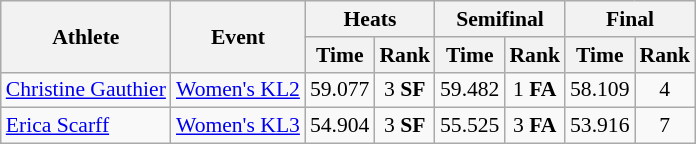<table class="wikitable" style="font-size:90%">
<tr>
<th rowspan="2">Athlete</th>
<th rowspan="2">Event</th>
<th colspan="2">Heats</th>
<th colspan="2">Semifinal</th>
<th colspan="2">Final</th>
</tr>
<tr>
<th>Time</th>
<th>Rank</th>
<th>Time</th>
<th>Rank</th>
<th>Time</th>
<th>Rank</th>
</tr>
<tr>
<td><a href='#'>Christine Gauthier</a></td>
<td><a href='#'>Women's KL2</a></td>
<td align="center">59.077</td>
<td align="center">3 <strong>SF</strong></td>
<td align="center">59.482</td>
<td align="center">1 <strong>FA</strong></td>
<td align="center">58.109</td>
<td align="center">4</td>
</tr>
<tr>
<td><a href='#'>Erica Scarff</a></td>
<td><a href='#'>Women's KL3</a></td>
<td align="center">54.904</td>
<td align="center">3 <strong>SF</strong></td>
<td align="center">55.525</td>
<td align="center">3 <strong>FA</strong></td>
<td align="center">53.916</td>
<td align="center">7</td>
</tr>
</table>
